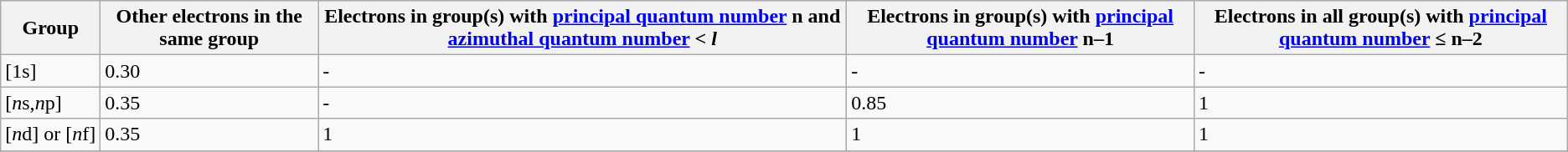<table class="wikitable">
<tr>
<th>Group</th>
<th>Other electrons in the same group</th>
<th>Electrons in group(s) with <a href='#'>principal quantum number</a> n and <a href='#'>azimuthal quantum number</a> < <em>l</em></th>
<th>Electrons in group(s) with <a href='#'>principal quantum number</a> n–1</th>
<th>Electrons in all group(s) with <a href='#'>principal quantum number</a> ≤ n–2</th>
</tr>
<tr>
<td>[1s]</td>
<td>0.30</td>
<td>-</td>
<td>-</td>
<td>-</td>
</tr>
<tr>
<td>[<em>n</em>s,<em>n</em>p]</td>
<td>0.35</td>
<td>-</td>
<td>0.85</td>
<td>1</td>
</tr>
<tr>
<td>[<em>n</em>d] or [<em>n</em>f]</td>
<td>0.35</td>
<td>1</td>
<td>1</td>
<td>1</td>
</tr>
<tr>
</tr>
</table>
